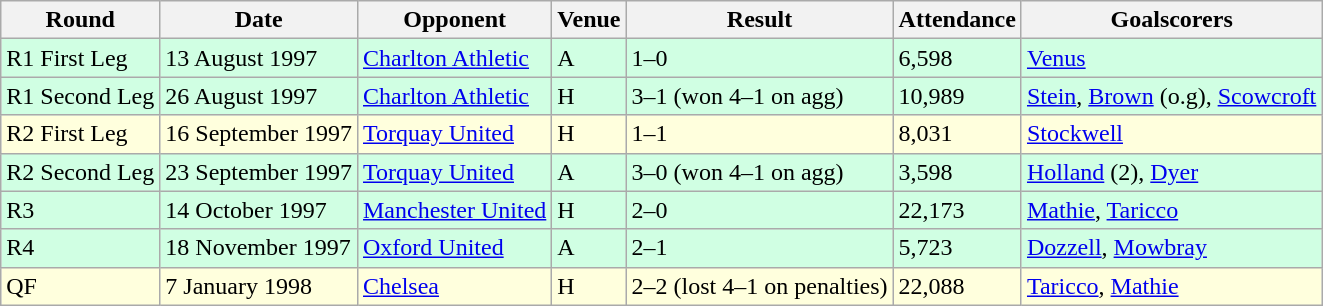<table class="wikitable">
<tr>
<th>Round</th>
<th>Date</th>
<th>Opponent</th>
<th>Venue</th>
<th>Result</th>
<th>Attendance</th>
<th>Goalscorers</th>
</tr>
<tr style="background-color: #d0ffe3;">
<td>R1 First Leg</td>
<td>13 August 1997</td>
<td><a href='#'>Charlton Athletic</a></td>
<td>A</td>
<td>1–0</td>
<td>6,598</td>
<td><a href='#'>Venus</a></td>
</tr>
<tr style="background-color: #d0ffe3;">
<td>R1 Second Leg</td>
<td>26 August 1997</td>
<td><a href='#'>Charlton Athletic</a></td>
<td>H</td>
<td>3–1 (won 4–1 on agg)</td>
<td>10,989</td>
<td><a href='#'>Stein</a>, <a href='#'>Brown</a> (o.g), <a href='#'>Scowcroft</a></td>
</tr>
<tr style="background-color: #ffffdd;">
<td>R2 First Leg</td>
<td>16 September 1997</td>
<td><a href='#'>Torquay United</a></td>
<td>H</td>
<td>1–1</td>
<td>8,031</td>
<td><a href='#'>Stockwell</a></td>
</tr>
<tr style="background-color: #d0ffe3;">
<td>R2 Second Leg</td>
<td>23 September 1997</td>
<td><a href='#'>Torquay United</a></td>
<td>A</td>
<td>3–0 (won 4–1 on agg)</td>
<td>3,598</td>
<td><a href='#'>Holland</a> (2), <a href='#'>Dyer</a></td>
</tr>
<tr style="background-color: #d0ffe3;">
<td>R3</td>
<td>14 October 1997</td>
<td><a href='#'>Manchester United</a></td>
<td>H</td>
<td>2–0</td>
<td>22,173</td>
<td><a href='#'>Mathie</a>, <a href='#'>Taricco</a></td>
</tr>
<tr style="background-color: #d0ffe3;">
<td>R4</td>
<td>18 November 1997</td>
<td><a href='#'>Oxford United</a></td>
<td>A</td>
<td>2–1</td>
<td>5,723</td>
<td><a href='#'>Dozzell</a>, <a href='#'>Mowbray</a></td>
</tr>
<tr style="background-color: #ffffdd;">
<td>QF</td>
<td>7 January 1998</td>
<td><a href='#'>Chelsea</a></td>
<td>H</td>
<td>2–2 (lost 4–1 on penalties)</td>
<td>22,088</td>
<td><a href='#'>Taricco</a>, <a href='#'>Mathie</a></td>
</tr>
</table>
